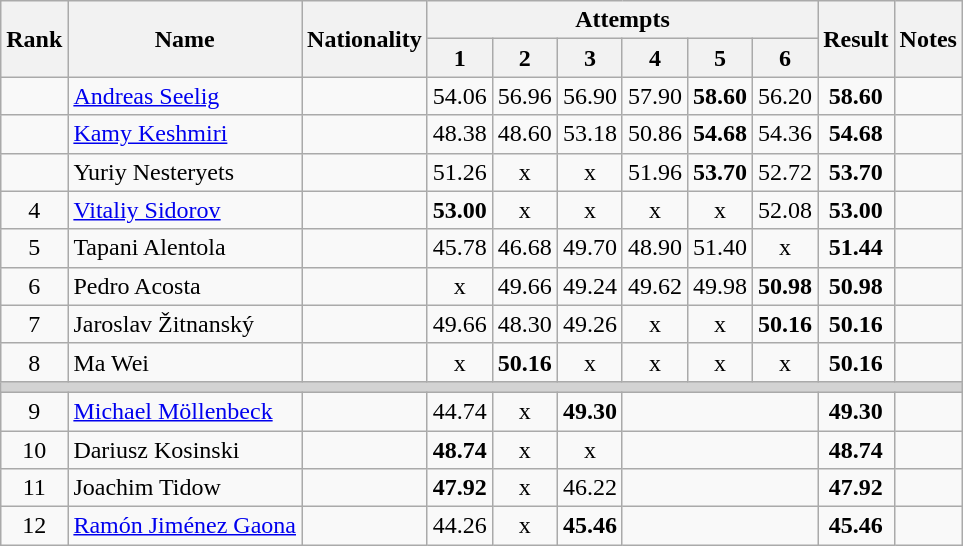<table class="wikitable sortable" style="text-align:center">
<tr>
<th rowspan=2>Rank</th>
<th rowspan=2>Name</th>
<th rowspan=2>Nationality</th>
<th colspan=6>Attempts</th>
<th rowspan=2>Result</th>
<th rowspan=2>Notes</th>
</tr>
<tr>
<th>1</th>
<th>2</th>
<th>3</th>
<th>4</th>
<th>5</th>
<th>6</th>
</tr>
<tr>
<td></td>
<td align=left><a href='#'>Andreas Seelig</a></td>
<td align=left></td>
<td>54.06</td>
<td>56.96</td>
<td>56.90</td>
<td>57.90</td>
<td><strong>58.60</strong></td>
<td>56.20</td>
<td><strong>58.60</strong></td>
<td></td>
</tr>
<tr>
<td></td>
<td align=left><a href='#'>Kamy Keshmiri</a></td>
<td align=left></td>
<td>48.38</td>
<td>48.60</td>
<td>53.18</td>
<td>50.86</td>
<td><strong>54.68</strong></td>
<td>54.36</td>
<td><strong>54.68</strong></td>
<td></td>
</tr>
<tr>
<td></td>
<td align=left>Yuriy Nesteryets</td>
<td align="left"></td>
<td>51.26</td>
<td>x</td>
<td>x</td>
<td>51.96</td>
<td><strong>53.70</strong></td>
<td>52.72</td>
<td><strong>53.70</strong></td>
<td></td>
</tr>
<tr>
<td>4</td>
<td align=left><a href='#'>Vitaliy Sidorov</a></td>
<td align=left></td>
<td><strong>53.00</strong></td>
<td>x</td>
<td>x</td>
<td>x</td>
<td>x</td>
<td>52.08</td>
<td><strong>53.00</strong></td>
<td></td>
</tr>
<tr>
<td>5</td>
<td align=left>Tapani Alentola</td>
<td align="left"></td>
<td>45.78</td>
<td>46.68</td>
<td>49.70</td>
<td>48.90</td>
<td>51.40</td>
<td>x</td>
<td><strong>51.44</strong></td>
<td></td>
</tr>
<tr>
<td>6</td>
<td align=left>Pedro Acosta</td>
<td align="left"></td>
<td>x</td>
<td>49.66</td>
<td>49.24</td>
<td>49.62</td>
<td>49.98</td>
<td><strong>50.98</strong></td>
<td><strong>50.98</strong></td>
<td></td>
</tr>
<tr>
<td>7</td>
<td align=left>Jaroslav Žitnanský</td>
<td align="left"></td>
<td>49.66</td>
<td>48.30</td>
<td>49.26</td>
<td>x</td>
<td>x</td>
<td><strong>50.16</strong></td>
<td><strong>50.16</strong></td>
<td></td>
</tr>
<tr>
<td>8</td>
<td align=left>Ma Wei</td>
<td align="left"></td>
<td>x</td>
<td><strong>50.16</strong></td>
<td>x</td>
<td>x</td>
<td>x</td>
<td>x</td>
<td><strong>50.16</strong></td>
<td></td>
</tr>
<tr>
<td colspan=11 bgcolor=lightgray></td>
</tr>
<tr>
<td>9</td>
<td align=left><a href='#'>Michael Möllenbeck</a></td>
<td align=left></td>
<td>44.74</td>
<td>x</td>
<td><strong>49.30</strong></td>
<td colspan=3></td>
<td><strong>49.30</strong></td>
<td></td>
</tr>
<tr>
<td>10</td>
<td align=left>Dariusz Kosinski</td>
<td align="left"></td>
<td><strong>48.74</strong></td>
<td>x</td>
<td>x</td>
<td colspan=3></td>
<td><strong>48.74</strong></td>
<td></td>
</tr>
<tr>
<td>11</td>
<td align=left>Joachim Tidow</td>
<td align="left"></td>
<td><strong>47.92</strong></td>
<td>x</td>
<td>46.22</td>
<td colspan=3></td>
<td><strong>47.92</strong></td>
<td></td>
</tr>
<tr>
<td>12</td>
<td align=left><a href='#'>Ramón Jiménez Gaona</a></td>
<td align=left></td>
<td>44.26</td>
<td>x</td>
<td><strong>45.46</strong></td>
<td colspan=3></td>
<td><strong>45.46</strong></td>
<td></td>
</tr>
</table>
